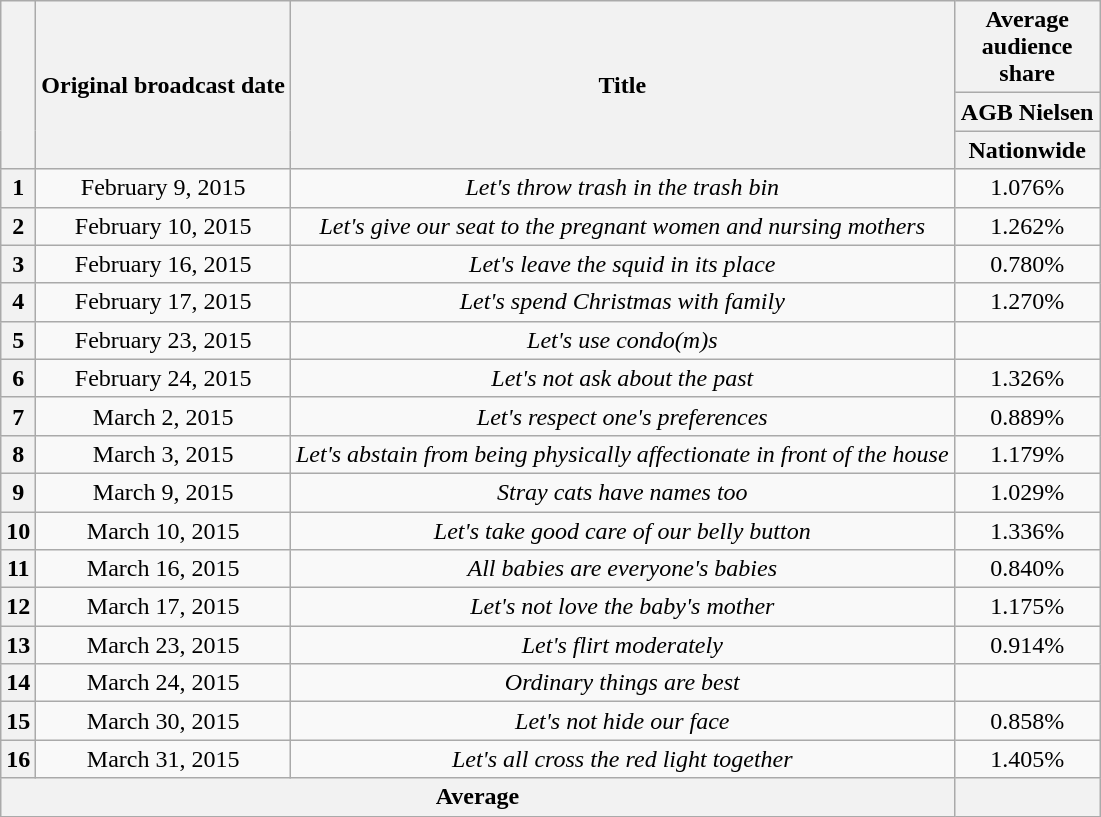<table class="wikitable" style="text-align:center">
<tr>
<th rowspan="3"></th>
<th rowspan="3">Original broadcast date</th>
<th rowspan="3">Title</th>
<th colspan="1">Average audience share</th>
</tr>
<tr>
<th colspan="1">AGB Nielsen</th>
</tr>
<tr>
<th width="90">Nationwide</th>
</tr>
<tr>
<th>1</th>
<td>February 9, 2015</td>
<td><em>Let's throw trash in the trash bin</em></td>
<td>1.076%</td>
</tr>
<tr>
<th>2</th>
<td>February 10, 2015</td>
<td><em>Let's give our seat to the pregnant women and nursing mothers</em></td>
<td>1.262%</td>
</tr>
<tr>
<th>3</th>
<td>February 16, 2015</td>
<td><em>Let's leave the squid in its place</em></td>
<td>0.780%</td>
</tr>
<tr>
<th>4</th>
<td>February 17, 2015</td>
<td><em>Let's spend Christmas with family</em></td>
<td>1.270%</td>
</tr>
<tr>
<th>5</th>
<td>February 23, 2015</td>
<td><em>Let's use condo(m)s</em></td>
<td></td>
</tr>
<tr>
<th>6</th>
<td>February 24, 2015</td>
<td><em>Let's not ask about the past</em></td>
<td>1.326%</td>
</tr>
<tr>
<th>7</th>
<td>March 2, 2015</td>
<td><em>Let's respect one's preferences</em></td>
<td>0.889%</td>
</tr>
<tr>
<th>8</th>
<td>March 3, 2015</td>
<td><em>Let's abstain from being physically affectionate in front of the house</em></td>
<td>1.179%</td>
</tr>
<tr>
<th>9</th>
<td>March 9, 2015</td>
<td><em>Stray cats have names too</em></td>
<td>1.029%</td>
</tr>
<tr>
<th>10</th>
<td>March 10, 2015</td>
<td><em>Let's take good care of our belly button</em></td>
<td>1.336%</td>
</tr>
<tr>
<th>11</th>
<td>March 16, 2015</td>
<td><em>All babies are everyone's babies</em></td>
<td>0.840%</td>
</tr>
<tr>
<th>12</th>
<td>March 17, 2015</td>
<td><em>Let's not love the baby's mother</em></td>
<td>1.175%</td>
</tr>
<tr>
<th>13</th>
<td>March 23, 2015</td>
<td><em>Let's flirt moderately</em></td>
<td>0.914%</td>
</tr>
<tr>
<th>14</th>
<td>March 24, 2015</td>
<td><em>Ordinary things are best</em></td>
<td></td>
</tr>
<tr>
<th>15</th>
<td>March 30, 2015</td>
<td><em>Let's not hide our face</em></td>
<td>0.858%</td>
</tr>
<tr>
<th>16</th>
<td>March 31, 2015</td>
<td><em>Let's all cross the red light together</em></td>
<td>1.405%</td>
</tr>
<tr>
<th colspan="3">Average</th>
<th></th>
</tr>
</table>
